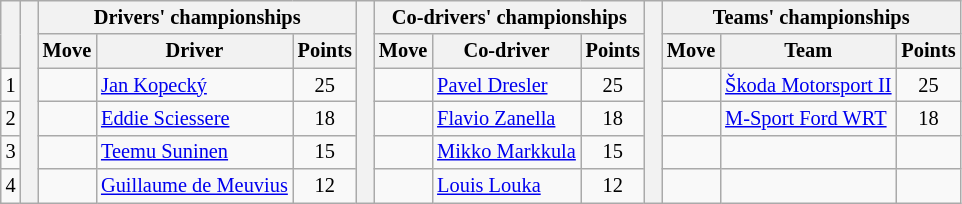<table class="wikitable" style="font-size: 85%;">
<tr>
<th rowspan="2"></th>
<th rowspan="6" style="width:5px;"></th>
<th colspan="3">Drivers' championships</th>
<th rowspan="6" style="width:5px;"></th>
<th colspan="3">Co-drivers' championships</th>
<th rowspan="6" style="width:5px;"></th>
<th colspan="3">Teams' championships</th>
</tr>
<tr>
<th>Move</th>
<th>Driver</th>
<th>Points</th>
<th>Move</th>
<th>Co-driver</th>
<th>Points</th>
<th>Move</th>
<th>Team</th>
<th>Points</th>
</tr>
<tr>
<td align="center">1</td>
<td></td>
<td><a href='#'>Jan Kopecký</a></td>
<td align="center">25</td>
<td></td>
<td><a href='#'>Pavel Dresler</a></td>
<td align="center">25</td>
<td></td>
<td nowrap><a href='#'>Škoda Motorsport II</a></td>
<td align="center">25</td>
</tr>
<tr>
<td align="center">2</td>
<td></td>
<td><a href='#'>Eddie Sciessere</a></td>
<td align="center">18</td>
<td></td>
<td><a href='#'>Flavio Zanella</a></td>
<td align="center">18</td>
<td></td>
<td><a href='#'>M-Sport Ford WRT</a></td>
<td align="center">18</td>
</tr>
<tr>
<td align="center">3</td>
<td></td>
<td><a href='#'>Teemu Suninen</a></td>
<td align="center">15</td>
<td></td>
<td nowrap><a href='#'>Mikko Markkula</a></td>
<td align="center">15</td>
<td></td>
<td></td>
<td></td>
</tr>
<tr>
<td align="center">4</td>
<td></td>
<td nowrap><a href='#'>Guillaume de Meuvius</a></td>
<td align="center">12</td>
<td></td>
<td><a href='#'>Louis Louka</a></td>
<td align="center">12</td>
<td></td>
<td></td>
<td></td>
</tr>
</table>
